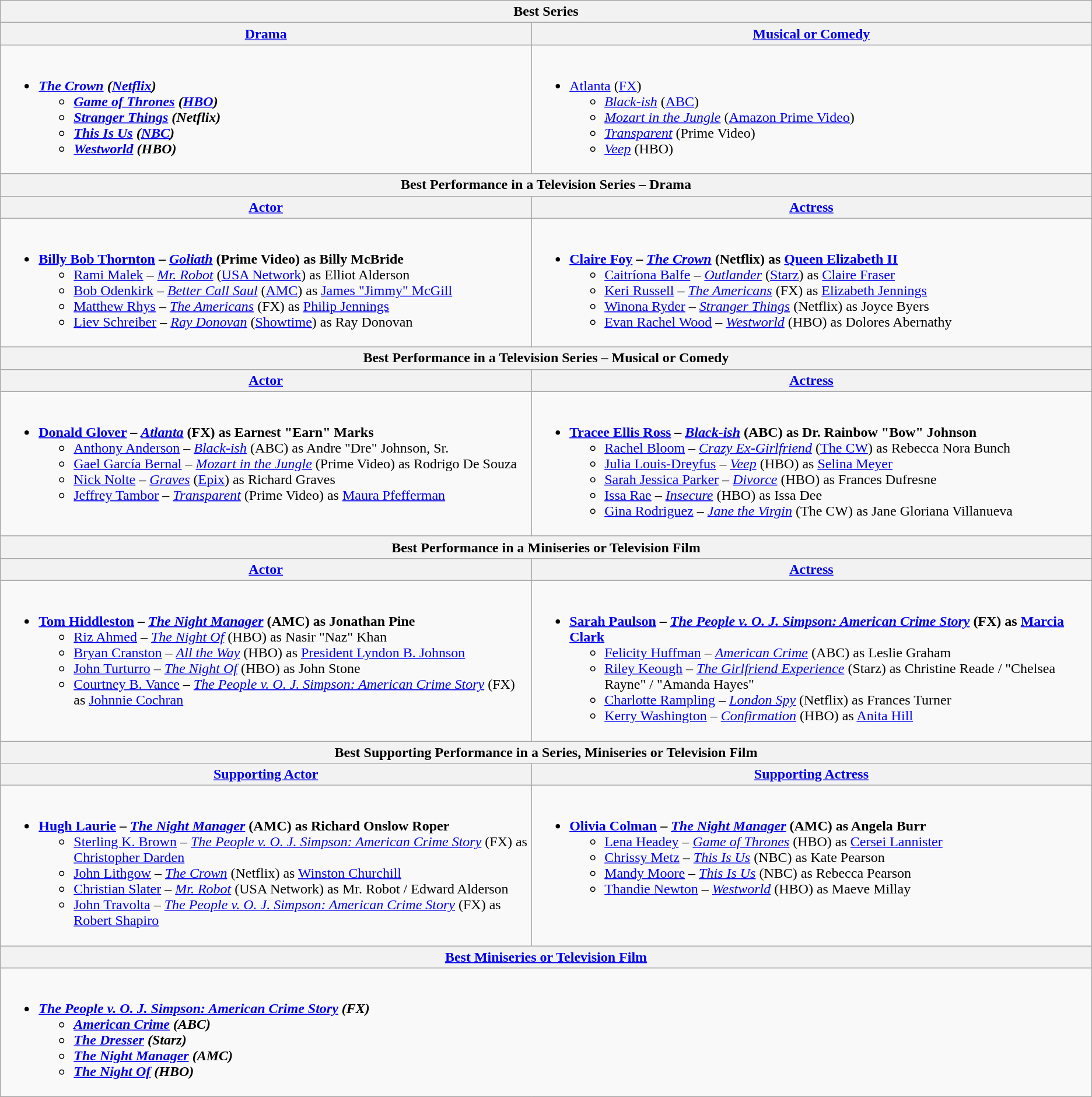<table class=wikitable style="width=100%">
<tr>
<th colspan=2>Best Series</th>
</tr>
<tr>
<th style="width=50%"><a href='#'>Drama</a></th>
<th style="width=50%"><a href='#'>Musical or Comedy</a></th>
</tr>
<tr>
<td valign="top"><br><ul><li><strong><em><a href='#'>The Crown</a><em> (<a href='#'>Netflix</a>)<strong><ul><li></em><a href='#'>Game of Thrones</a><em> (<a href='#'>HBO</a>)</li><li></em><a href='#'>Stranger Things</a><em> (Netflix)</li><li></em><a href='#'>This Is Us</a><em> (<a href='#'>NBC</a>)</li><li></em><a href='#'>Westworld</a><em> (HBO)</li></ul></li></ul></td>
<td valign="top"><br><ul><li></em></strong><a href='#'>Atlanta</a></em> (<a href='#'>FX</a>)</strong><ul><li><em><a href='#'>Black-ish</a></em> (<a href='#'>ABC</a>)</li><li><em><a href='#'>Mozart in the Jungle</a></em> (<a href='#'>Amazon Prime Video</a>)</li><li><em><a href='#'>Transparent</a></em> (Prime Video)</li><li><em><a href='#'>Veep</a></em> (HBO)</li></ul></li></ul></td>
</tr>
<tr>
<th colspan=2>Best Performance in a Television Series – Drama</th>
</tr>
<tr>
<th><a href='#'>Actor</a></th>
<th><a href='#'>Actress</a></th>
</tr>
<tr>
<td valign="top"><br><ul><li><strong><a href='#'>Billy Bob Thornton</a> – <em><a href='#'>Goliath</a></em> (Prime Video) as Billy McBride</strong><ul><li><a href='#'>Rami Malek</a> – <em><a href='#'>Mr. Robot</a></em> (<a href='#'>USA Network</a>) as Elliot Alderson</li><li><a href='#'>Bob Odenkirk</a> – <em><a href='#'>Better Call Saul</a></em> (<a href='#'>AMC</a>) as <a href='#'>James "Jimmy" McGill</a></li><li><a href='#'>Matthew Rhys</a> – <em><a href='#'>The Americans</a></em> (FX) as <a href='#'>Philip Jennings</a></li><li><a href='#'>Liev Schreiber</a> – <em><a href='#'>Ray Donovan</a></em> (<a href='#'>Showtime</a>) as Ray Donovan</li></ul></li></ul></td>
<td valign="top"><br><ul><li><strong><a href='#'>Claire Foy</a> – <em><a href='#'>The Crown</a></em> (Netflix) as <a href='#'>Queen Elizabeth II</a></strong><ul><li><a href='#'>Caitríona Balfe</a> – <em><a href='#'>Outlander</a></em> (<a href='#'>Starz</a>) as <a href='#'>Claire Fraser</a></li><li><a href='#'>Keri Russell</a> – <em><a href='#'>The Americans</a></em> (FX) as <a href='#'>Elizabeth Jennings</a></li><li><a href='#'>Winona Ryder</a> – <em><a href='#'>Stranger Things</a></em> (Netflix) as Joyce Byers</li><li><a href='#'>Evan Rachel Wood</a> – <em><a href='#'>Westworld</a></em> (HBO) as Dolores Abernathy</li></ul></li></ul></td>
</tr>
<tr>
<th colspan=2>Best Performance in a Television Series – Musical or Comedy</th>
</tr>
<tr>
<th><a href='#'>Actor</a></th>
<th><a href='#'>Actress</a></th>
</tr>
<tr>
<td valign="top"><br><ul><li><strong><a href='#'>Donald Glover</a> – <em><a href='#'>Atlanta</a></em> (FX) as Earnest "Earn" Marks</strong><ul><li><a href='#'>Anthony Anderson</a> – <em><a href='#'>Black-ish</a></em> (ABC) as Andre "Dre" Johnson, Sr.</li><li><a href='#'>Gael García Bernal</a> – <em><a href='#'>Mozart in the Jungle</a></em> (Prime Video) as Rodrigo De Souza</li><li><a href='#'>Nick Nolte</a> – <em><a href='#'>Graves</a></em> (<a href='#'>Epix</a>) as Richard Graves</li><li><a href='#'>Jeffrey Tambor</a> – <em><a href='#'>Transparent</a></em> (Prime Video) as <a href='#'>Maura Pfefferman</a></li></ul></li></ul></td>
<td valign="top"><br><ul><li><strong><a href='#'>Tracee Ellis Ross</a> – <em><a href='#'>Black-ish</a></em> (ABC) as Dr. Rainbow "Bow" Johnson</strong><ul><li><a href='#'>Rachel Bloom</a> – <em><a href='#'>Crazy Ex-Girlfriend</a></em> (<a href='#'>The CW</a>) as Rebecca Nora Bunch</li><li><a href='#'>Julia Louis-Dreyfus</a> – <em><a href='#'>Veep</a></em> (HBO) as <a href='#'>Selina Meyer</a></li><li><a href='#'>Sarah Jessica Parker</a> – <em><a href='#'>Divorce</a></em> (HBO) as Frances Dufresne</li><li><a href='#'>Issa Rae</a> – <em><a href='#'>Insecure</a></em> (HBO) as Issa Dee</li><li><a href='#'>Gina Rodriguez</a> – <em><a href='#'>Jane the Virgin</a></em> (The CW) as Jane Gloriana Villanueva</li></ul></li></ul></td>
</tr>
<tr>
<th colspan=2>Best Performance in a Miniseries or Television Film</th>
</tr>
<tr>
<th><a href='#'>Actor</a></th>
<th><a href='#'>Actress</a></th>
</tr>
<tr>
<td valign="top"><br><ul><li><strong><a href='#'>Tom Hiddleston</a> – <em><a href='#'>The Night Manager</a></em> (AMC) as Jonathan Pine</strong><ul><li><a href='#'>Riz Ahmed</a> – <em><a href='#'>The Night Of</a></em> (HBO) as Nasir "Naz" Khan</li><li><a href='#'>Bryan Cranston</a> – <em><a href='#'>All the Way</a></em> (HBO) as <a href='#'>President Lyndon B. Johnson</a></li><li><a href='#'>John Turturro</a> – <em><a href='#'>The Night Of</a></em> (HBO) as John Stone</li><li><a href='#'>Courtney B. Vance</a> – <em><a href='#'>The People v. O. J. Simpson: American Crime Story</a></em> (FX) as <a href='#'>Johnnie Cochran</a></li></ul></li></ul></td>
<td valign="top"><br><ul><li><strong><a href='#'>Sarah Paulson</a> – <em><a href='#'>The People v. O. J. Simpson: American Crime Story</a></em> (FX) as <a href='#'>Marcia Clark</a></strong><ul><li><a href='#'>Felicity Huffman</a> – <em><a href='#'>American Crime</a></em> (ABC) as Leslie Graham</li><li><a href='#'>Riley Keough</a> – <em><a href='#'>The Girlfriend Experience</a></em> (Starz) as Christine Reade / "Chelsea Rayne" / "Amanda Hayes"</li><li><a href='#'>Charlotte Rampling</a> – <em><a href='#'>London Spy</a></em> (Netflix) as Frances Turner</li><li><a href='#'>Kerry Washington</a> – <em><a href='#'>Confirmation</a></em> (HBO) as <a href='#'>Anita Hill</a></li></ul></li></ul></td>
</tr>
<tr>
<th colspan=2>Best Supporting Performance in a Series, Miniseries or Television Film</th>
</tr>
<tr>
<th><a href='#'>Supporting Actor</a></th>
<th><a href='#'>Supporting Actress</a></th>
</tr>
<tr>
<td valign="top"><br><ul><li><strong><a href='#'>Hugh Laurie</a> – <em><a href='#'>The Night Manager</a></em> (AMC) as Richard Onslow Roper</strong><ul><li><a href='#'>Sterling K. Brown</a> – <em><a href='#'>The People v. O. J. Simpson: American Crime Story</a></em> (FX) as <a href='#'>Christopher Darden</a></li><li><a href='#'>John Lithgow</a> – <em><a href='#'>The Crown</a></em> (Netflix) as <a href='#'>Winston Churchill</a></li><li><a href='#'>Christian Slater</a> – <em><a href='#'>Mr. Robot</a></em> (USA Network) as Mr. Robot / Edward Alderson</li><li><a href='#'>John Travolta</a> – <em><a href='#'>The People v. O. J. Simpson: American Crime Story</a></em> (FX) as <a href='#'>Robert Shapiro</a></li></ul></li></ul></td>
<td valign="top"><br><ul><li><strong><a href='#'>Olivia Colman</a> – <em><a href='#'>The Night Manager</a></em> (AMC) as Angela Burr</strong><ul><li><a href='#'>Lena Headey</a> – <em><a href='#'>Game of Thrones</a></em> (HBO) as <a href='#'>Cersei Lannister</a></li><li><a href='#'>Chrissy Metz</a> – <em><a href='#'>This Is Us</a></em> (NBC) as Kate Pearson</li><li><a href='#'>Mandy Moore</a> – <em><a href='#'>This Is Us</a></em> (NBC) as Rebecca Pearson</li><li><a href='#'>Thandie Newton</a> – <em><a href='#'>Westworld</a></em> (HBO) as Maeve Millay</li></ul></li></ul></td>
</tr>
<tr>
<th colspan=2><a href='#'>Best Miniseries or Television Film</a></th>
</tr>
<tr>
<td colspan=2 style="vertical-align:top;"><br><ul><li><strong><em><a href='#'>The People v. O. J. Simpson: American Crime Story</a><em> (FX)<strong><ul><li></em><a href='#'>American Crime</a><em> (ABC)</li><li></em><a href='#'>The Dresser</a><em> (Starz)</li><li></em><a href='#'>The Night Manager</a><em> (AMC)</li><li></em><a href='#'>The Night Of</a><em> (HBO)</li></ul></li></ul></td>
</tr>
</table>
